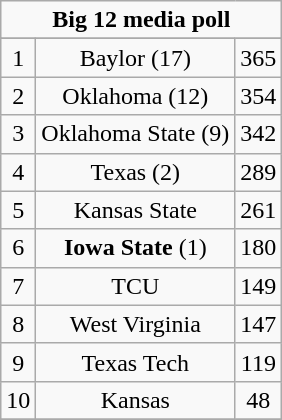<table class="wikitable" style="display: inline-table;">
<tr>
<td align="center" Colspan="3"><strong>Big 12 media poll</strong></td>
</tr>
<tr align="center">
</tr>
<tr align="center">
<td>1</td>
<td>Baylor (17)</td>
<td>365</td>
</tr>
<tr align="center">
<td>2</td>
<td>Oklahoma (12)</td>
<td>354</td>
</tr>
<tr align="center">
<td>3</td>
<td>Oklahoma State (9)</td>
<td>342</td>
</tr>
<tr align="center">
<td>4</td>
<td>Texas (2)</td>
<td>289</td>
</tr>
<tr align="center">
<td>5</td>
<td>Kansas State</td>
<td>261</td>
</tr>
<tr align="center">
<td>6</td>
<td><strong>Iowa State</strong> (1)</td>
<td>180</td>
</tr>
<tr align="center">
<td>7</td>
<td>TCU</td>
<td>149</td>
</tr>
<tr align="center">
<td>8</td>
<td>West Virginia</td>
<td>147</td>
</tr>
<tr align="center">
<td>9</td>
<td>Texas Tech</td>
<td>119</td>
</tr>
<tr align="center">
<td>10</td>
<td>Kansas</td>
<td>48</td>
</tr>
<tr>
</tr>
</table>
